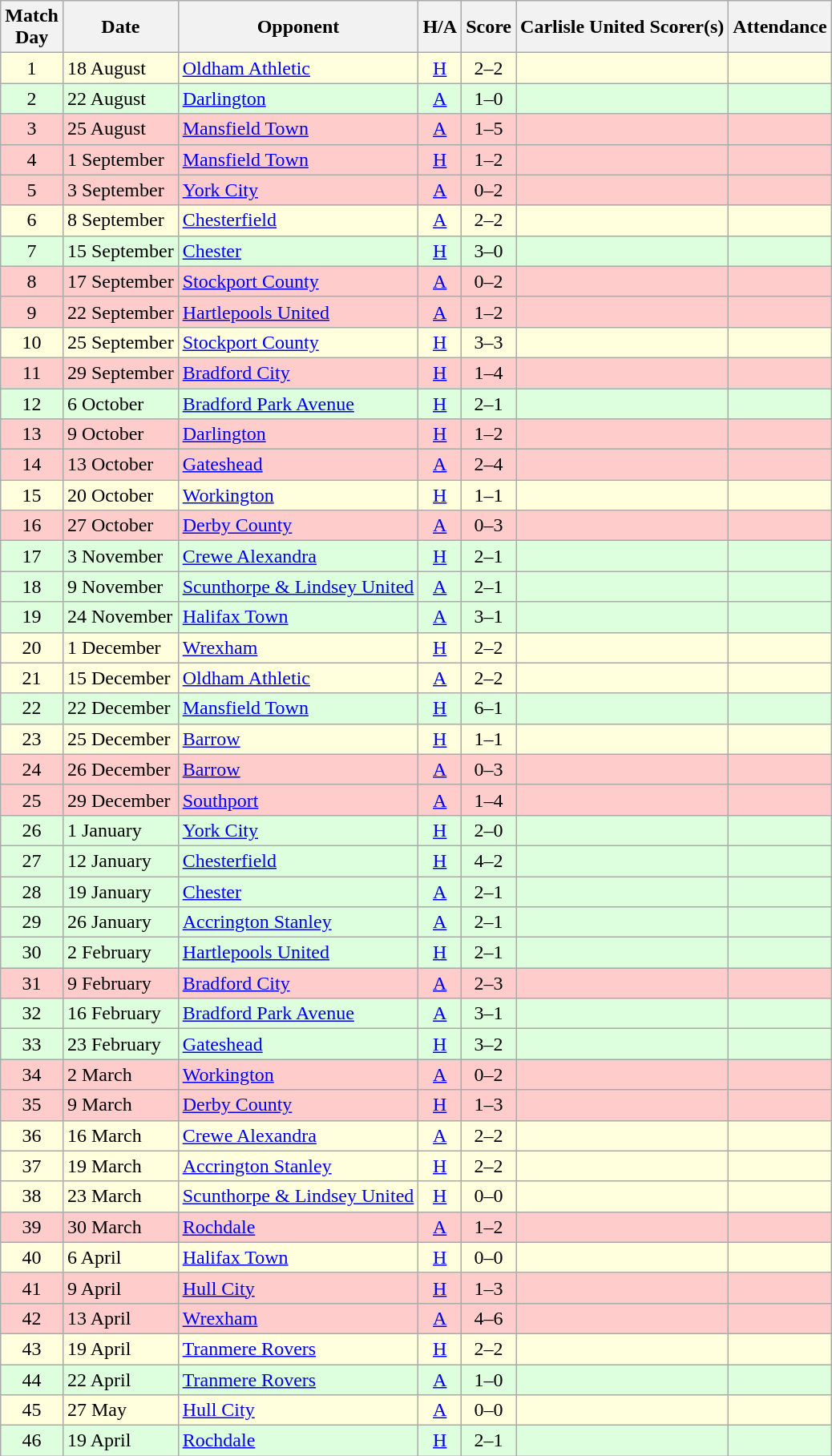<table class="wikitable" style="text-align:center">
<tr>
<th>Match<br> Day</th>
<th>Date</th>
<th>Opponent</th>
<th>H/A</th>
<th>Score</th>
<th>Carlisle United Scorer(s)</th>
<th>Attendance</th>
</tr>
<tr bgcolor=#ffffdd>
<td>1</td>
<td align=left>18 August</td>
<td align=left><a href='#'>Oldham Athletic</a></td>
<td><a href='#'>H</a></td>
<td>2–2</td>
<td align=left></td>
<td></td>
</tr>
<tr bgcolor=#ddffdd>
<td>2</td>
<td align=left>22 August</td>
<td align=left><a href='#'>Darlington</a></td>
<td><a href='#'>A</a></td>
<td>1–0</td>
<td align=left></td>
<td></td>
</tr>
<tr bgcolor=#FFCCCC>
<td>3</td>
<td align=left>25 August</td>
<td align=left><a href='#'>Mansfield Town</a></td>
<td><a href='#'>A</a></td>
<td>1–5</td>
<td align=left></td>
<td></td>
</tr>
<tr bgcolor=#FFCCCC>
<td>4</td>
<td align=left>1 September</td>
<td align=left><a href='#'>Mansfield Town</a></td>
<td><a href='#'>H</a></td>
<td>1–2</td>
<td align=left></td>
<td></td>
</tr>
<tr bgcolor=#FFCCCC>
<td>5</td>
<td align=left>3 September</td>
<td align=left><a href='#'>York City</a></td>
<td><a href='#'>A</a></td>
<td>0–2</td>
<td align=left></td>
<td></td>
</tr>
<tr bgcolor=#ffffdd>
<td>6</td>
<td align=left>8 September</td>
<td align=left><a href='#'>Chesterfield</a></td>
<td><a href='#'>A</a></td>
<td>2–2</td>
<td align=left></td>
<td></td>
</tr>
<tr bgcolor=#ddffdd>
<td>7</td>
<td align=left>15 September</td>
<td align=left><a href='#'>Chester</a></td>
<td><a href='#'>H</a></td>
<td>3–0</td>
<td align=left></td>
<td></td>
</tr>
<tr bgcolor=#FFCCCC>
<td>8</td>
<td align=left>17 September</td>
<td align=left><a href='#'>Stockport County</a></td>
<td><a href='#'>A</a></td>
<td>0–2</td>
<td align=left></td>
<td></td>
</tr>
<tr bgcolor=#FFCCCC>
<td>9</td>
<td align=left>22 September</td>
<td align=left><a href='#'>Hartlepools United</a></td>
<td><a href='#'>A</a></td>
<td>1–2</td>
<td align=left></td>
<td></td>
</tr>
<tr bgcolor=#ffffdd>
<td>10</td>
<td align=left>25 September</td>
<td align=left><a href='#'>Stockport County</a></td>
<td><a href='#'>H</a></td>
<td>3–3</td>
<td align=left></td>
<td></td>
</tr>
<tr bgcolor=#FFCCCC>
<td>11</td>
<td align=left>29 September</td>
<td align=left><a href='#'>Bradford City</a></td>
<td><a href='#'>H</a></td>
<td>1–4</td>
<td align=left></td>
<td></td>
</tr>
<tr bgcolor=#ddffdd>
<td>12</td>
<td align=left>6 October</td>
<td align=left><a href='#'>Bradford Park Avenue</a></td>
<td><a href='#'>H</a></td>
<td>2–1</td>
<td align=left></td>
<td></td>
</tr>
<tr bgcolor=#FFCCCC>
<td>13</td>
<td align=left>9 October</td>
<td align=left><a href='#'>Darlington</a></td>
<td><a href='#'>H</a></td>
<td>1–2</td>
<td align=left></td>
<td></td>
</tr>
<tr bgcolor=#FFCCCC>
<td>14</td>
<td align=left>13 October</td>
<td align=left><a href='#'>Gateshead</a></td>
<td><a href='#'>A</a></td>
<td>2–4</td>
<td align=left></td>
<td></td>
</tr>
<tr bgcolor=#ffffdd>
<td>15</td>
<td align=left>20 October</td>
<td align=left><a href='#'>Workington</a></td>
<td><a href='#'>H</a></td>
<td>1–1</td>
<td align=left></td>
<td></td>
</tr>
<tr bgcolor=#FFCCCC>
<td>16</td>
<td align=left>27 October</td>
<td align=left><a href='#'>Derby County</a></td>
<td><a href='#'>A</a></td>
<td>0–3</td>
<td align=left></td>
<td></td>
</tr>
<tr bgcolor=#ddffdd>
<td>17</td>
<td align=left>3 November</td>
<td align=left><a href='#'>Crewe Alexandra</a></td>
<td><a href='#'>H</a></td>
<td>2–1</td>
<td align=left></td>
<td></td>
</tr>
<tr bgcolor=#ddffdd>
<td>18</td>
<td align=left>9 November</td>
<td align=left><a href='#'>Scunthorpe & Lindsey United</a></td>
<td><a href='#'>A</a></td>
<td>2–1</td>
<td align=left></td>
<td></td>
</tr>
<tr bgcolor=#ddffdd>
<td>19</td>
<td align=left>24 November</td>
<td align=left><a href='#'>Halifax Town</a></td>
<td><a href='#'>A</a></td>
<td>3–1</td>
<td align=left></td>
<td></td>
</tr>
<tr bgcolor=#ffffdd>
<td>20</td>
<td align=left>1 December</td>
<td align=left><a href='#'>Wrexham</a></td>
<td><a href='#'>H</a></td>
<td>2–2</td>
<td align=left></td>
<td></td>
</tr>
<tr bgcolor=#ffffdd>
<td>21</td>
<td align=left>15 December</td>
<td align=left><a href='#'>Oldham Athletic</a></td>
<td><a href='#'>A</a></td>
<td>2–2</td>
<td align=left></td>
<td></td>
</tr>
<tr bgcolor=#ddffdd>
<td>22</td>
<td align=left>22 December</td>
<td align=left><a href='#'>Mansfield Town</a></td>
<td><a href='#'>H</a></td>
<td>6–1</td>
<td align=left></td>
<td></td>
</tr>
<tr bgcolor=#ffffdd>
<td>23</td>
<td align=left>25 December</td>
<td align=left><a href='#'>Barrow</a></td>
<td><a href='#'>H</a></td>
<td>1–1</td>
<td align=left></td>
<td></td>
</tr>
<tr bgcolor=#FFCCCC>
<td>24</td>
<td align=left>26 December</td>
<td align=left><a href='#'>Barrow</a></td>
<td><a href='#'>A</a></td>
<td>0–3</td>
<td align=left></td>
<td></td>
</tr>
<tr bgcolor=#FFCCCC>
<td>25</td>
<td align=left>29 December</td>
<td align=left><a href='#'>Southport</a></td>
<td><a href='#'>A</a></td>
<td>1–4</td>
<td align=left></td>
<td></td>
</tr>
<tr bgcolor=#ddffdd>
<td>26</td>
<td align=left>1 January</td>
<td align=left><a href='#'>York City</a></td>
<td><a href='#'>H</a></td>
<td>2–0</td>
<td align=left></td>
<td></td>
</tr>
<tr bgcolor=#ddffdd>
<td>27</td>
<td align=left>12 January</td>
<td align=left><a href='#'>Chesterfield</a></td>
<td><a href='#'>H</a></td>
<td>4–2</td>
<td align=left></td>
<td></td>
</tr>
<tr bgcolor=#ddffdd>
<td>28</td>
<td align=left>19 January</td>
<td align=left><a href='#'>Chester</a></td>
<td><a href='#'>A</a></td>
<td>2–1</td>
<td align=left></td>
<td></td>
</tr>
<tr bgcolor=#ddffdd>
<td>29</td>
<td align=left>26 January</td>
<td align=left><a href='#'>Accrington Stanley</a></td>
<td><a href='#'>A</a></td>
<td>2–1</td>
<td align=left></td>
<td></td>
</tr>
<tr bgcolor=#ddffdd>
<td>30</td>
<td align=left>2 February</td>
<td align=left><a href='#'>Hartlepools United</a></td>
<td><a href='#'>H</a></td>
<td>2–1</td>
<td align=left></td>
<td></td>
</tr>
<tr bgcolor=#FFCCCC>
<td>31</td>
<td align=left>9 February</td>
<td align=left><a href='#'>Bradford City</a></td>
<td><a href='#'>A</a></td>
<td>2–3</td>
<td align=left></td>
<td></td>
</tr>
<tr bgcolor=#ddffdd>
<td>32</td>
<td align=left>16 February</td>
<td align=left><a href='#'>Bradford Park Avenue</a></td>
<td><a href='#'>A</a></td>
<td>3–1</td>
<td align=left></td>
<td></td>
</tr>
<tr bgcolor=#ddffdd>
<td>33</td>
<td align=left>23 February</td>
<td align=left><a href='#'>Gateshead</a></td>
<td><a href='#'>H</a></td>
<td>3–2</td>
<td align=left></td>
<td></td>
</tr>
<tr bgcolor=#FFCCCC>
<td>34</td>
<td align=left>2 March</td>
<td align=left><a href='#'>Workington</a></td>
<td><a href='#'>A</a></td>
<td>0–2</td>
<td align=left></td>
<td></td>
</tr>
<tr bgcolor=#FFCCCC>
<td>35</td>
<td align=left>9 March</td>
<td align=left><a href='#'>Derby County</a></td>
<td><a href='#'>H</a></td>
<td>1–3</td>
<td align=left></td>
<td></td>
</tr>
<tr bgcolor=#ffffdd>
<td>36</td>
<td align=left>16 March</td>
<td align=left><a href='#'>Crewe Alexandra</a></td>
<td><a href='#'>A</a></td>
<td>2–2</td>
<td align=left></td>
<td></td>
</tr>
<tr bgcolor=#ffffdd>
<td>37</td>
<td align=left>19 March</td>
<td align=left><a href='#'>Accrington Stanley</a></td>
<td><a href='#'>H</a></td>
<td>2–2</td>
<td align=left></td>
<td></td>
</tr>
<tr bgcolor=#ffffdd>
<td>38</td>
<td align=left>23 March</td>
<td align=left><a href='#'>Scunthorpe & Lindsey United</a></td>
<td><a href='#'>H</a></td>
<td>0–0</td>
<td align=left></td>
<td></td>
</tr>
<tr bgcolor=#FFCCCC>
<td>39</td>
<td align=left>30 March</td>
<td align=left><a href='#'>Rochdale</a></td>
<td><a href='#'>A</a></td>
<td>1–2</td>
<td align=left></td>
<td></td>
</tr>
<tr bgcolor=#ffffdd>
<td>40</td>
<td align=left>6 April</td>
<td align=left><a href='#'>Halifax Town</a></td>
<td><a href='#'>H</a></td>
<td>0–0</td>
<td align=left></td>
<td></td>
</tr>
<tr bgcolor=#FFCCCC>
<td>41</td>
<td align=left>9 April</td>
<td align=left><a href='#'>Hull City</a></td>
<td><a href='#'>H</a></td>
<td>1–3</td>
<td align=left></td>
<td></td>
</tr>
<tr bgcolor=#FFCCCC>
<td>42</td>
<td align=left>13 April</td>
<td align=left><a href='#'>Wrexham</a></td>
<td><a href='#'>A</a></td>
<td>4–6</td>
<td align=left></td>
<td></td>
</tr>
<tr bgcolor=#ffffdd>
<td>43</td>
<td align=left>19 April</td>
<td align=left><a href='#'>Tranmere Rovers</a></td>
<td><a href='#'>H</a></td>
<td>2–2</td>
<td align=left></td>
<td></td>
</tr>
<tr bgcolor=#ddffdd>
<td>44</td>
<td align=left>22 April</td>
<td align=left><a href='#'>Tranmere Rovers</a></td>
<td><a href='#'>A</a></td>
<td>1–0</td>
<td align=left></td>
<td></td>
</tr>
<tr bgcolor=#ffffdd>
<td>45</td>
<td align=left>27 May</td>
<td align=left><a href='#'>Hull City</a></td>
<td><a href='#'>A</a></td>
<td>0–0</td>
<td align=left></td>
<td></td>
</tr>
<tr bgcolor=#ddffdd>
<td>46</td>
<td align=left>19 April</td>
<td align=left><a href='#'>Rochdale</a></td>
<td><a href='#'>H</a></td>
<td>2–1</td>
<td align=left></td>
<td></td>
</tr>
</table>
